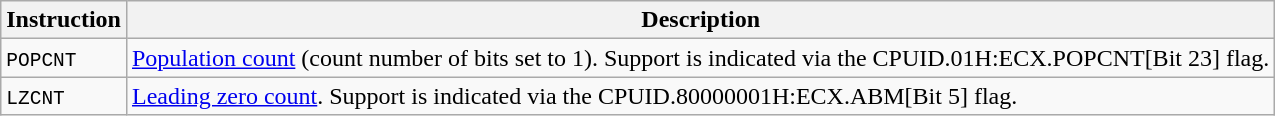<table class="wikitable">
<tr>
<th scope="col">Instruction</th>
<th scope="col">Description</th>
</tr>
<tr>
<td><code>POPCNT</code></td>
<td><a href='#'>Population count</a> (count number of bits set to 1). Support is indicated via the CPUID.01H:ECX.POPCNT[Bit 23] flag.</td>
</tr>
<tr>
<td><code>LZCNT</code></td>
<td><a href='#'>Leading zero count</a>.  Support is indicated via the CPUID.80000001H:ECX.ABM[Bit 5] flag.</td>
</tr>
</table>
